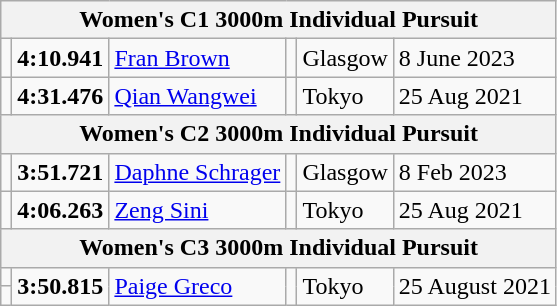<table class="wikitable">
<tr>
<th colspan="6">Women's C1 3000m Individual Pursuit</th>
</tr>
<tr>
<td></td>
<td><strong>4:10.941</strong></td>
<td><a href='#'>Fran Brown</a></td>
<td></td>
<td>Glasgow</td>
<td>8 June 2023</td>
</tr>
<tr>
<td></td>
<td><strong>4:31.476</strong></td>
<td><a href='#'>Qian Wangwei</a></td>
<td></td>
<td>Tokyo</td>
<td>25 Aug 2021</td>
</tr>
<tr>
<th colspan="6">Women's C2 3000m Individual Pursuit</th>
</tr>
<tr>
<td></td>
<td><strong>3:51.721</strong></td>
<td><a href='#'>Daphne Schrager</a></td>
<td></td>
<td>Glasgow</td>
<td>8 Feb 2023</td>
</tr>
<tr>
<td></td>
<td><strong>4:06.263</strong></td>
<td><a href='#'>Zeng Sini</a></td>
<td></td>
<td>Tokyo</td>
<td>25 Aug 2021</td>
</tr>
<tr>
<th colspan="6">Women's C3 3000m Individual Pursuit</th>
</tr>
<tr>
<td></td>
<td rowspan="2"><strong>3:50.815</strong></td>
<td rowspan="2"><a href='#'>Paige Greco</a></td>
<td rowspan="2"></td>
<td rowspan="2">Tokyo</td>
<td rowspan="2">25 August 2021</td>
</tr>
<tr>
<td></td>
</tr>
</table>
